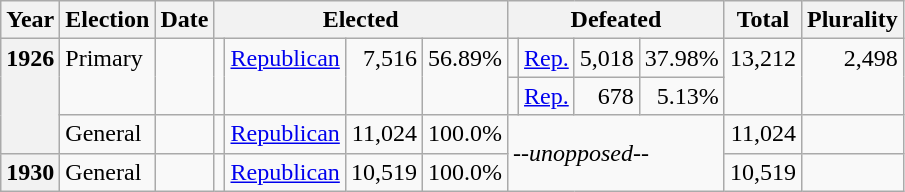<table class=wikitable>
<tr>
<th>Year</th>
<th>Election</th>
<th>Date</th>
<th ! colspan="4">Elected</th>
<th ! colspan="4">Defeated</th>
<th>Total</th>
<th>Plurality</th>
</tr>
<tr>
<th rowspan="3" valign="top">1926</th>
<td rowspan="2" valign="top">Primary</td>
<td rowspan="2" valign="top"></td>
<td rowspan="2" valign="top"></td>
<td rowspan="2" valign="top" ><a href='#'>Republican</a></td>
<td rowspan="2" valign="top" align="right">7,516</td>
<td rowspan="2" valign="top" align="right">56.89%</td>
<td valign="top"></td>
<td valign="top" ><a href='#'>Rep.</a></td>
<td valign="top" align="right">5,018</td>
<td valign="top" align="right">37.98%</td>
<td rowspan="2" valign="top" align="right">13,212</td>
<td rowspan="2" valign="top" align="right">2,498</td>
</tr>
<tr>
<td valign="top"></td>
<td valign="top" ><a href='#'>Rep.</a></td>
<td valign="top" align="right">678</td>
<td valign="top" align="right">5.13%</td>
</tr>
<tr>
<td valign="top">General</td>
<td valign="top"></td>
<td valign="top"></td>
<td valign="top" ><a href='#'>Republican</a></td>
<td valign="top" align="right">11,024</td>
<td valign="top" align="right">100.0%</td>
<td rowspan="2" colspan="4"><em>--unopposed--</em></td>
<td valign="top" align="right">11,024</td>
<td valign="top" align="right"></td>
</tr>
<tr>
<th valign="top">1930</th>
<td valign="top">General</td>
<td valign="top"></td>
<td valign="top"></td>
<td valign="top" ><a href='#'>Republican</a></td>
<td valign="top" align="right">10,519</td>
<td valign="top" align="right">100.0%</td>
<td valign="top" align="right">10,519</td>
<td valign="top" align="right"></td>
</tr>
</table>
